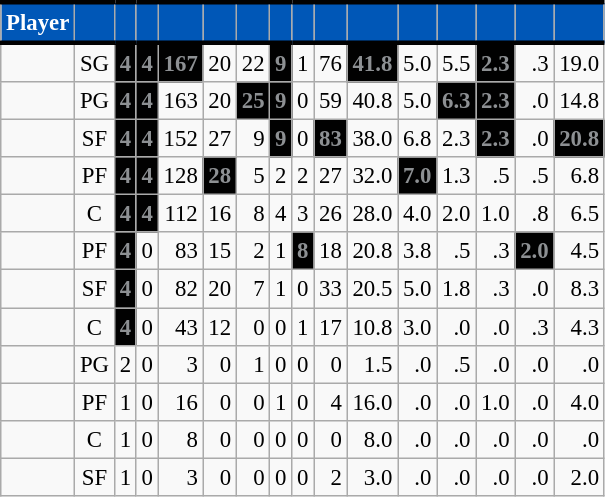<table class="wikitable sortable" style="font-size: 95%; text-align:right;">
<tr>
<th style="background:#0057B7; color:#FFFFFF; border-top:#010101 3px solid; border-bottom:#010101 3px solid;">Player</th>
<th style="background:#0057B7; color:#FFFFFF; border-top:#010101 3px solid; border-bottom:#010101 3px solid;"></th>
<th style="background:#0057B7; color:#FFFFFF; border-top:#010101 3px solid; border-bottom:#010101 3px solid;"></th>
<th style="background:#0057B7; color:#FFFFFF; border-top:#010101 3px solid; border-bottom:#010101 3px solid;"></th>
<th style="background:#0057B7; color:#FFFFFF; border-top:#010101 3px solid; border-bottom:#010101 3px solid;"></th>
<th style="background:#0057B7; color:#FFFFFF; border-top:#010101 3px solid; border-bottom:#010101 3px solid;"></th>
<th style="background:#0057B7; color:#FFFFFF; border-top:#010101 3px solid; border-bottom:#010101 3px solid;"></th>
<th style="background:#0057B7; color:#FFFFFF; border-top:#010101 3px solid; border-bottom:#010101 3px solid;"></th>
<th style="background:#0057B7; color:#FFFFFF; border-top:#010101 3px solid; border-bottom:#010101 3px solid;"></th>
<th style="background:#0057B7; color:#FFFFFF; border-top:#010101 3px solid; border-bottom:#010101 3px solid;"></th>
<th style="background:#0057B7; color:#FFFFFF; border-top:#010101 3px solid; border-bottom:#010101 3px solid;"></th>
<th style="background:#0057B7; color:#FFFFFF; border-top:#010101 3px solid; border-bottom:#010101 3px solid;"></th>
<th style="background:#0057B7; color:#FFFFFF; border-top:#010101 3px solid; border-bottom:#010101 3px solid;"></th>
<th style="background:#0057B7; color:#FFFFFF; border-top:#010101 3px solid; border-bottom:#010101 3px solid;"></th>
<th style="background:#0057B7; color:#FFFFFF; border-top:#010101 3px solid; border-bottom:#010101 3px solid;"></th>
<th style="background:#0057B7; color:#FFFFFF; border-top:#010101 3px solid; border-bottom:#010101 3px solid;"></th>
</tr>
<tr>
<td style="text-align:left;"></td>
<td style="text-align:center;">SG</td>
<td style="background:#010101; color:#8D9093;"><strong>4</strong></td>
<td style="background:#010101; color:#8D9093;"><strong>4</strong></td>
<td style="background:#010101; color:#8D9093;"><strong>167</strong></td>
<td>20</td>
<td>22</td>
<td style="background:#010101; color:#8D9093;"><strong>9</strong></td>
<td>1</td>
<td>76</td>
<td style="background:#010101; color:#8D9093;"><strong>41.8</strong></td>
<td>5.0</td>
<td>5.5</td>
<td style="background:#010101; color:#8D9093;"><strong>2.3</strong></td>
<td>.3</td>
<td>19.0</td>
</tr>
<tr>
<td style="text-align:left;"></td>
<td style="text-align:center;">PG</td>
<td style="background:#010101; color:#8D9093;"><strong>4</strong></td>
<td style="background:#010101; color:#8D9093;"><strong>4</strong></td>
<td>163</td>
<td>20</td>
<td style="background:#010101; color:#8D9093;"><strong>25</strong></td>
<td style="background:#010101; color:#8D9093;"><strong>9</strong></td>
<td>0</td>
<td>59</td>
<td>40.8</td>
<td>5.0</td>
<td style="background:#010101; color:#8D9093;"><strong>6.3</strong></td>
<td style="background:#010101; color:#8D9093;"><strong>2.3</strong></td>
<td>.0</td>
<td>14.8</td>
</tr>
<tr>
<td style="text-align:left;"></td>
<td style="text-align:center;">SF</td>
<td style="background:#010101; color:#8D9093;"><strong>4</strong></td>
<td style="background:#010101; color:#8D9093;"><strong>4</strong></td>
<td>152</td>
<td>27</td>
<td>9</td>
<td style="background:#010101; color:#8D9093;"><strong>9</strong></td>
<td>0</td>
<td style="background:#010101; color:#8D9093;"><strong>83</strong></td>
<td>38.0</td>
<td>6.8</td>
<td>2.3</td>
<td style="background:#010101; color:#8D9093;"><strong>2.3</strong></td>
<td>.0</td>
<td style="background:#010101; color:#8D9093;"><strong>20.8</strong></td>
</tr>
<tr>
<td style="text-align:left;"></td>
<td style="text-align:center;">PF</td>
<td style="background:#010101; color:#8D9093;"><strong>4</strong></td>
<td style="background:#010101; color:#8D9093;"><strong>4</strong></td>
<td>128</td>
<td style="background:#010101; color:#8D9093;"><strong>28</strong></td>
<td>5</td>
<td>2</td>
<td>2</td>
<td>27</td>
<td>32.0</td>
<td style="background:#010101; color:#8D9093;"><strong>7.0</strong></td>
<td>1.3</td>
<td>.5</td>
<td>.5</td>
<td>6.8</td>
</tr>
<tr>
<td style="text-align:left;"></td>
<td style="text-align:center;">C</td>
<td style="background:#010101; color:#8D9093;"><strong>4</strong></td>
<td style="background:#010101; color:#8D9093;"><strong>4</strong></td>
<td>112</td>
<td>16</td>
<td>8</td>
<td>4</td>
<td>3</td>
<td>26</td>
<td>28.0</td>
<td>4.0</td>
<td>2.0</td>
<td>1.0</td>
<td>.8</td>
<td>6.5</td>
</tr>
<tr>
<td style="text-align:left;"></td>
<td style="text-align:center;">PF</td>
<td style="background:#010101; color:#8D9093;"><strong>4</strong></td>
<td>0</td>
<td>83</td>
<td>15</td>
<td>2</td>
<td>1</td>
<td style="background:#010101; color:#8D9093;"><strong>8</strong></td>
<td>18</td>
<td>20.8</td>
<td>3.8</td>
<td>.5</td>
<td>.3</td>
<td style="background:#010101; color:#8D9093;"><strong>2.0</strong></td>
<td>4.5</td>
</tr>
<tr>
<td style="text-align:left;"></td>
<td style="text-align:center;">SF</td>
<td style="background:#010101; color:#8D9093;"><strong>4</strong></td>
<td>0</td>
<td>82</td>
<td>20</td>
<td>7</td>
<td>1</td>
<td>0</td>
<td>33</td>
<td>20.5</td>
<td>5.0</td>
<td>1.8</td>
<td>.3</td>
<td>.0</td>
<td>8.3</td>
</tr>
<tr>
<td style="text-align:left;"></td>
<td style="text-align:center;">C</td>
<td style="background:#010101; color:#8D9093;"><strong>4</strong></td>
<td>0</td>
<td>43</td>
<td>12</td>
<td>0</td>
<td>0</td>
<td>1</td>
<td>17</td>
<td>10.8</td>
<td>3.0</td>
<td>.0</td>
<td>.0</td>
<td>.3</td>
<td>4.3</td>
</tr>
<tr>
<td style="text-align:left;"></td>
<td style="text-align:center;">PG</td>
<td>2</td>
<td>0</td>
<td>3</td>
<td>0</td>
<td>1</td>
<td>0</td>
<td>0</td>
<td>0</td>
<td>1.5</td>
<td>.0</td>
<td>.5</td>
<td>.0</td>
<td>.0</td>
<td>.0</td>
</tr>
<tr>
<td style="text-align:left;"></td>
<td style="text-align:center;">PF</td>
<td>1</td>
<td>0</td>
<td>16</td>
<td>0</td>
<td>0</td>
<td>1</td>
<td>0</td>
<td>4</td>
<td>16.0</td>
<td>.0</td>
<td>.0</td>
<td>1.0</td>
<td>.0</td>
<td>4.0</td>
</tr>
<tr>
<td style="text-align:left;"></td>
<td style="text-align:center;">C</td>
<td>1</td>
<td>0</td>
<td>8</td>
<td>0</td>
<td>0</td>
<td>0</td>
<td>0</td>
<td>0</td>
<td>8.0</td>
<td>.0</td>
<td>.0</td>
<td>.0</td>
<td>.0</td>
<td>.0</td>
</tr>
<tr>
<td style="text-align:left;"></td>
<td style="text-align:center;">SF</td>
<td>1</td>
<td>0</td>
<td>3</td>
<td>0</td>
<td>0</td>
<td>0</td>
<td>0</td>
<td>2</td>
<td>3.0</td>
<td>.0</td>
<td>.0</td>
<td>.0</td>
<td>.0</td>
<td>2.0</td>
</tr>
</table>
